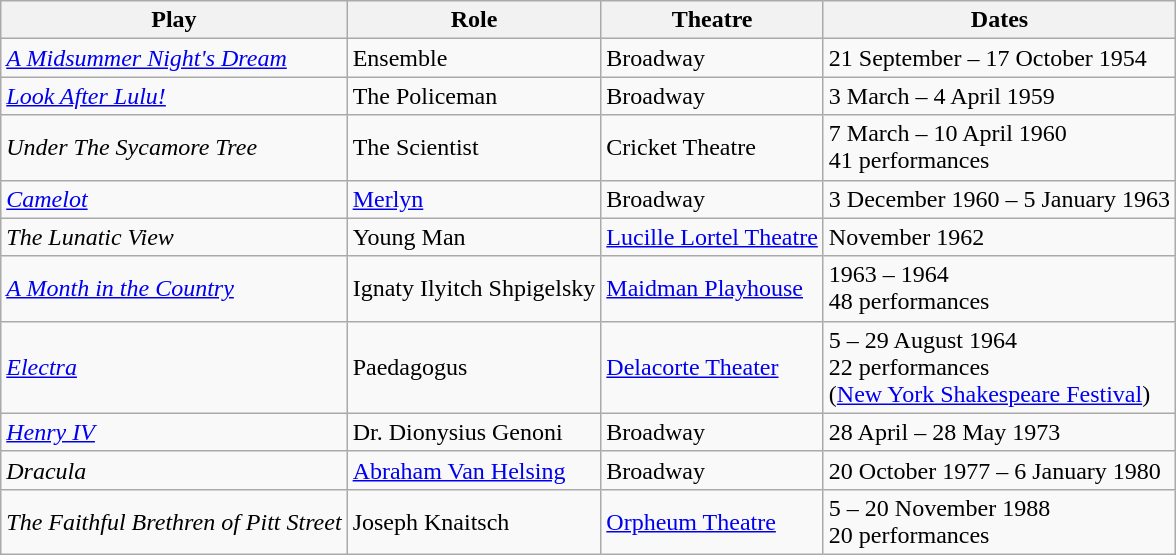<table class="wikitable">
<tr>
<th>Play</th>
<th>Role</th>
<th>Theatre</th>
<th>Dates</th>
</tr>
<tr>
<td><em><a href='#'>A Midsummer Night's Dream</a></em></td>
<td>Ensemble</td>
<td>Broadway</td>
<td>21 September – 17 October 1954</td>
</tr>
<tr>
<td><em><a href='#'>Look After Lulu!</a></em></td>
<td>The Policeman</td>
<td>Broadway</td>
<td>3 March – 4 April 1959</td>
</tr>
<tr>
<td><em>Under The Sycamore Tree</em></td>
<td>The Scientist</td>
<td>Cricket Theatre</td>
<td>7 March – 10 April 1960<br>41 performances</td>
</tr>
<tr>
<td><em><a href='#'>Camelot</a></em></td>
<td><a href='#'>Merlyn</a></td>
<td>Broadway</td>
<td>3 December 1960 – 5 January 1963</td>
</tr>
<tr>
<td><em>The Lunatic View</em></td>
<td>Young Man</td>
<td><a href='#'>Lucille Lortel Theatre</a></td>
<td>November 1962</td>
</tr>
<tr>
<td><em><a href='#'>A Month in the Country</a></em></td>
<td>Ignaty Ilyitch Shpigelsky</td>
<td><a href='#'>Maidman Playhouse</a></td>
<td>1963 – 1964<br>48 performances</td>
</tr>
<tr>
<td><em><a href='#'>Electra</a></em></td>
<td>Paedagogus</td>
<td><a href='#'>Delacorte Theater</a></td>
<td>5  – 29 August 1964<br>22 performances<br>(<a href='#'>New York Shakespeare Festival</a>)</td>
</tr>
<tr>
<td><em><a href='#'>Henry IV</a></em></td>
<td>Dr. Dionysius Genoni</td>
<td>Broadway</td>
<td>28 April  – 28 May 1973</td>
</tr>
<tr>
<td><em>Dracula</em></td>
<td><a href='#'>Abraham Van Helsing</a></td>
<td>Broadway</td>
<td>20 October 1977  – 6 January 1980</td>
</tr>
<tr>
<td><em>The Faithful Brethren of Pitt Street</em></td>
<td>Joseph Knaitsch</td>
<td><a href='#'>Orpheum Theatre</a></td>
<td>5 – 20 November 1988<br>20 performances</td>
</tr>
</table>
